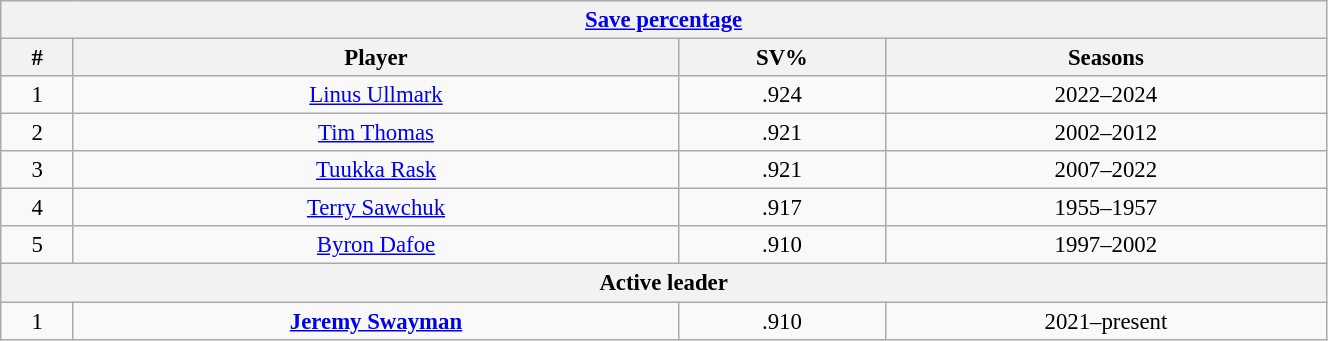<table class="wikitable" style="text-align: center; font-size: 95%" width="70%">
<tr>
<th colspan="4"><a href='#'>Save percentage</a></th>
</tr>
<tr>
<th>#</th>
<th>Player</th>
<th>SV%</th>
<th>Seasons</th>
</tr>
<tr>
<td>1</td>
<td><a href='#'>Linus Ullmark</a></td>
<td>.924</td>
<td>2022–2024</td>
</tr>
<tr>
<td>2</td>
<td><a href='#'>Tim Thomas</a></td>
<td>.921</td>
<td>2002–2012</td>
</tr>
<tr>
<td>3</td>
<td><a href='#'>Tuukka Rask</a></td>
<td>.921</td>
<td>2007–2022</td>
</tr>
<tr>
<td>4</td>
<td><a href='#'>Terry Sawchuk</a></td>
<td>.917</td>
<td>1955–1957</td>
</tr>
<tr>
<td>5</td>
<td><a href='#'>Byron Dafoe</a></td>
<td>.910</td>
<td>1997–2002</td>
</tr>
<tr>
<th colspan="4">Active leader</th>
</tr>
<tr>
<td>1</td>
<td><strong><a href='#'>Jeremy Swayman</a></strong></td>
<td>.910</td>
<td>2021–present</td>
</tr>
</table>
